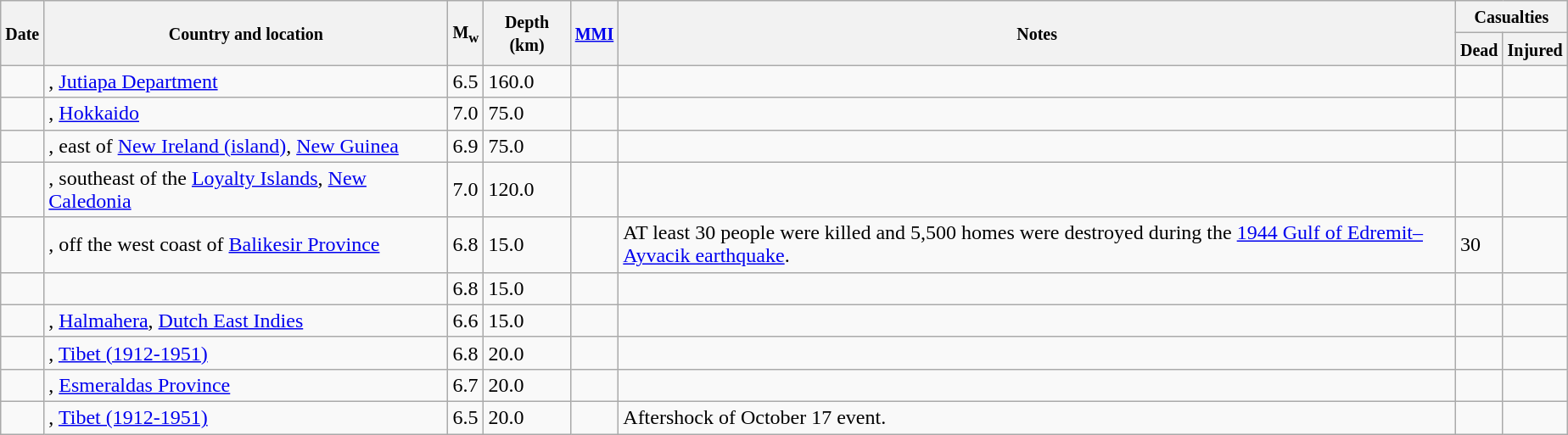<table class="wikitable sortable sort-under" style="border:1px black; margin-left:1em;">
<tr>
<th rowspan="2"><small>Date</small></th>
<th rowspan="2" style="width: 310px"><small>Country and location</small></th>
<th rowspan="2"><small>M<sub>w</sub></small></th>
<th rowspan="2"><small>Depth (km)</small></th>
<th rowspan="2"><small><a href='#'>MMI</a></small></th>
<th rowspan="2" class="unsortable"><small>Notes</small></th>
<th colspan="2"><small>Casualties</small></th>
</tr>
<tr>
<th><small>Dead</small></th>
<th><small>Injured</small></th>
</tr>
<tr>
<td></td>
<td>, <a href='#'>Jutiapa Department</a></td>
<td>6.5</td>
<td>160.0</td>
<td></td>
<td></td>
<td></td>
<td></td>
</tr>
<tr>
<td></td>
<td>, <a href='#'>Hokkaido</a></td>
<td>7.0</td>
<td>75.0</td>
<td></td>
<td></td>
<td></td>
<td></td>
</tr>
<tr>
<td></td>
<td>, east of <a href='#'>New Ireland (island)</a>, <a href='#'>New Guinea</a></td>
<td>6.9</td>
<td>75.0</td>
<td></td>
<td></td>
<td></td>
<td></td>
</tr>
<tr>
<td></td>
<td>, southeast of the <a href='#'>Loyalty Islands</a>, <a href='#'>New Caledonia</a></td>
<td>7.0</td>
<td>120.0</td>
<td></td>
<td></td>
<td></td>
<td></td>
</tr>
<tr>
<td></td>
<td>, off the west coast of <a href='#'>Balikesir Province</a></td>
<td>6.8</td>
<td>15.0</td>
<td></td>
<td>AT least 30 people were killed and 5,500 homes were destroyed during the <a href='#'>1944 Gulf of Edremit–Ayvacik earthquake</a>.</td>
<td>30</td>
<td></td>
</tr>
<tr>
<td></td>
<td></td>
<td>6.8</td>
<td>15.0</td>
<td></td>
<td></td>
<td></td>
<td></td>
</tr>
<tr>
<td></td>
<td>, <a href='#'>Halmahera</a>, <a href='#'>Dutch East Indies</a></td>
<td>6.6</td>
<td>15.0</td>
<td></td>
<td></td>
<td></td>
<td></td>
</tr>
<tr>
<td></td>
<td>, <a href='#'>Tibet (1912-1951)</a></td>
<td>6.8</td>
<td>20.0</td>
<td></td>
<td></td>
<td></td>
<td></td>
</tr>
<tr>
<td></td>
<td>, <a href='#'>Esmeraldas Province</a></td>
<td>6.7</td>
<td>20.0</td>
<td></td>
<td></td>
<td></td>
<td></td>
</tr>
<tr>
<td></td>
<td>, <a href='#'>Tibet (1912-1951)</a></td>
<td>6.5</td>
<td>20.0</td>
<td></td>
<td>Aftershock of October 17 event.</td>
<td></td>
<td></td>
</tr>
</table>
